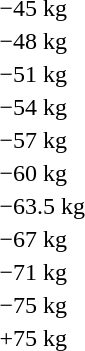<table>
<tr>
<td rowspan=2>−45 kg</td>
<td rowspan=2></td>
<td rowspan=2></td>
<td></td>
</tr>
<tr>
<td></td>
</tr>
<tr>
<td rowspan=2>−48 kg</td>
<td rowspan=2></td>
<td rowspan=2></td>
<td></td>
</tr>
<tr>
<td></td>
</tr>
<tr>
<td rowspan=2>−51 kg</td>
<td rowspan=2></td>
<td rowspan=2></td>
<td></td>
</tr>
<tr>
<td></td>
</tr>
<tr>
<td rowspan=2>−54 kg</td>
<td rowspan=2></td>
<td rowspan=2></td>
<td></td>
</tr>
<tr>
<td></td>
</tr>
<tr>
<td rowspan=2>−57 kg</td>
<td rowspan=2></td>
<td rowspan=2></td>
<td></td>
</tr>
<tr>
<td></td>
</tr>
<tr>
<td rowspan=2>−60 kg</td>
<td rowspan=2></td>
<td rowspan=2></td>
<td></td>
</tr>
<tr>
<td></td>
</tr>
<tr>
<td rowspan=2>−63.5 kg</td>
<td rowspan=2></td>
<td rowspan=2></td>
<td></td>
</tr>
<tr>
<td></td>
</tr>
<tr>
<td rowspan=2>−67 kg</td>
<td rowspan=2></td>
<td rowspan=2></td>
<td></td>
</tr>
<tr>
<td></td>
</tr>
<tr>
<td rowspan=2>−71 kg</td>
<td rowspan=2></td>
<td rowspan=2></td>
<td></td>
</tr>
<tr>
<td></td>
</tr>
<tr>
<td rowspan=2>−75 kg</td>
<td rowspan=2></td>
<td rowspan=2></td>
<td></td>
</tr>
<tr>
<td></td>
</tr>
<tr>
<td rowspan=2>+75 kg</td>
<td rowspan=2></td>
<td rowspan=2></td>
<td></td>
</tr>
<tr>
<td></td>
</tr>
</table>
